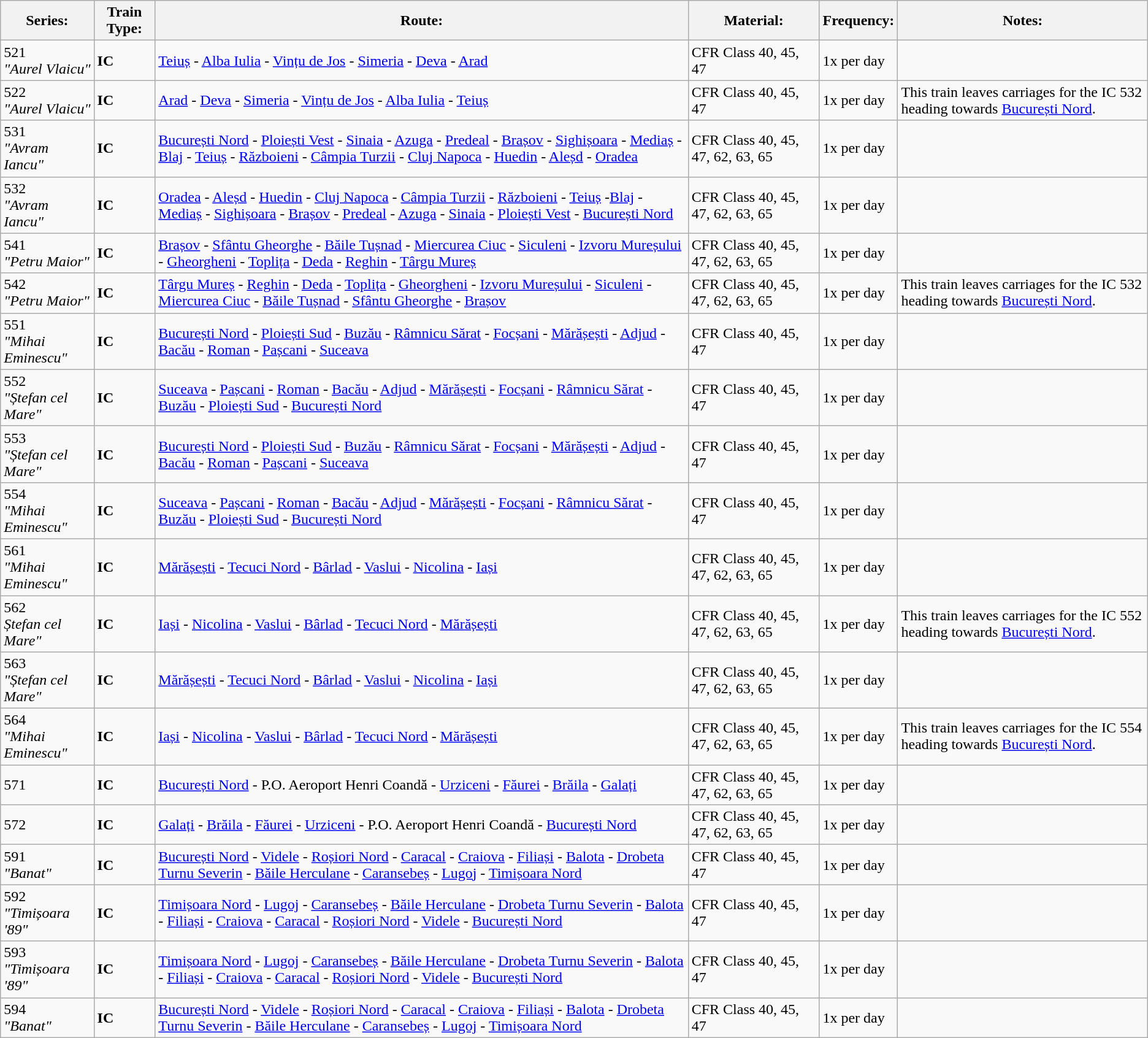<table class="wikitable vatop">
<tr>
<th>Series:</th>
<th>Train Type:</th>
<th>Route:</th>
<th>Material:</th>
<th>Frequency:</th>
<th>Notes:</th>
</tr>
<tr>
<td>521 <br><em>"Aurel Vlaicu"</em></td>
<td><strong>IC</strong></td>
<td><a href='#'>Teiuș</a> - <a href='#'>Alba Iulia</a> - <a href='#'>Vințu de Jos</a> - <a href='#'>Simeria</a> - <a href='#'>Deva</a> - <a href='#'>Arad</a></td>
<td>CFR Class 40, 45, 47</td>
<td>1x per day</td>
<td></td>
</tr>
<tr>
<td>522 <br><em>"Aurel Vlaicu"</em></td>
<td><strong>IC</strong></td>
<td><a href='#'>Arad</a> - <a href='#'>Deva</a> - <a href='#'>Simeria</a> - <a href='#'>Vințu de Jos</a> - <a href='#'>Alba Iulia</a> - <a href='#'>Teiuș</a></td>
<td>CFR Class 40, 45, 47</td>
<td>1x per day</td>
<td>This train leaves carriages for the IC 532 heading towards <a href='#'>București Nord</a>.</td>
</tr>
<tr>
<td>531 <br> <em>"Avram Iancu"</em></td>
<td><strong>IC</strong></td>
<td><a href='#'>București Nord</a> - <a href='#'>Ploiești Vest</a> - <a href='#'>Sinaia</a> - <a href='#'>Azuga</a> - <a href='#'>Predeal</a> - <a href='#'>Brașov</a> - <a href='#'>Sighișoara</a> - <a href='#'>Mediaș</a> - <a href='#'>Blaj</a> - <a href='#'>Teiuș</a> - <a href='#'>Războieni</a> - <a href='#'>Câmpia Turzii</a> - <a href='#'>Cluj Napoca</a> -  <a href='#'>Huedin</a> - <a href='#'>Aleșd</a> - <a href='#'>Oradea</a></td>
<td>CFR Class 40, 45, 47, 62, 63, 65</td>
<td>1x per day</td>
<td></td>
</tr>
<tr>
<td>532 <br> <em>"Avram Iancu"</em></td>
<td><strong>IC</strong></td>
<td><a href='#'>Oradea</a> - <a href='#'>Aleșd</a> - <a href='#'>Huedin</a> - <a href='#'>Cluj Napoca</a> - <a href='#'>Câmpia Turzii</a> - <a href='#'>Războieni</a> - <a href='#'>Teiuș</a> -<a href='#'>Blaj</a> - <a href='#'>Mediaș</a> - <a href='#'>Sighișoara</a> - <a href='#'>Brașov</a> - <a href='#'>Predeal</a> - <a href='#'>Azuga</a> - <a href='#'>Sinaia</a> - <a href='#'>Ploiești Vest</a> - <a href='#'>București Nord</a></td>
<td>CFR Class 40, 45, 47, 62, 63, 65</td>
<td>1x per day</td>
<td></td>
</tr>
<tr>
<td>541 <br> <em>"Petru Maior"</em></td>
<td><strong>IC</strong></td>
<td><a href='#'>Brașov</a> - <a href='#'>Sfântu Gheorghe</a> - <a href='#'>Băile Tușnad</a> - <a href='#'>Miercurea Ciuc</a> - <a href='#'>Siculeni</a> - <a href='#'>Izvoru Mureșului</a> - <a href='#'>Gheorgheni</a> - <a href='#'>Toplița</a> - <a href='#'>Deda</a> - <a href='#'>Reghin</a> - <a href='#'>Târgu Mureș</a></td>
<td>CFR Class 40, 45, 47, 62, 63, 65</td>
<td>1x per day</td>
<td></td>
</tr>
<tr>
<td>542 <br> <em>"Petru Maior"</em></td>
<td><strong>IC</strong></td>
<td><a href='#'>Târgu Mureș</a> - <a href='#'>Reghin</a> - <a href='#'>Deda</a> - <a href='#'>Toplița</a> - <a href='#'>Gheorgheni</a> - <a href='#'>Izvoru Mureșului</a> - <a href='#'>Siculeni</a> - <a href='#'>Miercurea Ciuc</a> - <a href='#'>Băile Tușnad</a> - <a href='#'>Sfântu Gheorghe</a> - <a href='#'>Brașov</a></td>
<td>CFR Class 40, 45, 47, 62, 63, 65</td>
<td>1x per day</td>
<td>This train leaves carriages for the IC 532 heading towards <a href='#'>București Nord</a>.</td>
</tr>
<tr>
<td>551 <br> <em>"Mihai Eminescu"</em></td>
<td><strong>IC</strong></td>
<td><a href='#'>București Nord</a> - <a href='#'>Ploiești Sud</a> - <a href='#'>Buzău</a> - <a href='#'>Râmnicu Sărat</a> - <a href='#'>Focșani</a> - <a href='#'>Mărășești</a> - <a href='#'>Adjud</a> - <a href='#'>Bacău</a> - <a href='#'>Roman</a> - <a href='#'>Pașcani</a> - <a href='#'>Suceava</a></td>
<td>CFR Class 40, 45, 47</td>
<td>1x per day</td>
<td></td>
</tr>
<tr>
<td>552 <br> <em>"Ștefan cel Mare"</em></td>
<td><strong>IC</strong></td>
<td><a href='#'>Suceava</a> - <a href='#'>Pașcani</a> - <a href='#'>Roman</a> - <a href='#'>Bacău</a> - <a href='#'>Adjud</a> - <a href='#'>Mărășești</a> - <a href='#'>Focșani</a> - <a href='#'>Râmnicu Sărat</a> - <a href='#'>Buzău</a> - <a href='#'>Ploiești Sud</a> - <a href='#'>București Nord</a></td>
<td>CFR Class 40, 45, 47</td>
<td>1x per day</td>
<td></td>
</tr>
<tr>
<td>553 <br> <em>"Ștefan cel Mare"</em></td>
<td><strong>IC</strong></td>
<td><a href='#'>București Nord</a> - <a href='#'>Ploiești Sud</a> - <a href='#'>Buzău</a> - <a href='#'>Râmnicu Sărat</a> - <a href='#'>Focșani</a> - <a href='#'>Mărășești</a> - <a href='#'>Adjud</a> - <a href='#'>Bacău</a> - <a href='#'>Roman</a> - <a href='#'>Pașcani</a> - <a href='#'>Suceava</a></td>
<td>CFR Class 40, 45, 47</td>
<td>1x per day</td>
<td></td>
</tr>
<tr>
<td>554 <br> <em>"Mihai Eminescu"</em></td>
<td><strong>IC</strong></td>
<td><a href='#'>Suceava</a> - <a href='#'>Pașcani</a> - <a href='#'>Roman</a> - <a href='#'>Bacău</a> - <a href='#'>Adjud</a> - <a href='#'>Mărășești</a> - <a href='#'>Focșani</a> - <a href='#'>Râmnicu Sărat</a> - <a href='#'>Buzău</a> - <a href='#'>Ploiești Sud</a> - <a href='#'>București Nord</a></td>
<td>CFR Class 40, 45, 47</td>
<td>1x per day</td>
<td></td>
</tr>
<tr>
<td>561 <br> <em>"Mihai Eminescu"</em></td>
<td><strong>IC</strong></td>
<td><a href='#'>Mărășești</a> - <a href='#'>Tecuci Nord</a> - <a href='#'>Bârlad</a> - <a href='#'>Vaslui</a> - <a href='#'>Nicolina</a> - <a href='#'>Iași</a></td>
<td>CFR Class 40, 45, 47, 62, 63, 65</td>
<td>1x per day</td>
<td></td>
</tr>
<tr>
<td>562 <br> <em>Ștefan cel Mare"</em></td>
<td><strong>IC</strong></td>
<td><a href='#'>Iași</a> - <a href='#'>Nicolina</a> - <a href='#'>Vaslui</a> - <a href='#'>Bârlad</a> - <a href='#'>Tecuci Nord</a> - <a href='#'>Mărășești</a></td>
<td>CFR Class 40, 45, 47, 62, 63, 65</td>
<td>1x per day</td>
<td>This train leaves carriages for the IC 552 heading towards <a href='#'>București Nord</a>.</td>
</tr>
<tr>
<td>563 <br> <em>"Ștefan cel Mare"</em></td>
<td><strong>IC</strong></td>
<td><a href='#'>Mărășești</a> - <a href='#'>Tecuci Nord</a> - <a href='#'>Bârlad</a> - <a href='#'>Vaslui</a> - <a href='#'>Nicolina</a> - <a href='#'>Iași</a></td>
<td>CFR Class 40, 45, 47, 62, 63, 65</td>
<td>1x per day</td>
<td></td>
</tr>
<tr>
<td>564 <br> <em>"Mihai Eminescu"</em></td>
<td><strong>IC</strong></td>
<td><a href='#'>Iași</a> - <a href='#'>Nicolina</a> - <a href='#'>Vaslui</a> - <a href='#'>Bârlad</a> - <a href='#'>Tecuci Nord</a> - <a href='#'>Mărășești</a></td>
<td>CFR Class 40, 45, 47, 62, 63, 65</td>
<td>1x per day</td>
<td>This train leaves carriages for the IC 554 heading towards <a href='#'>București Nord</a>.</td>
</tr>
<tr>
<td>571</td>
<td><strong>IC</strong></td>
<td><a href='#'>București Nord</a> - P.O. Aeroport Henri Coandă - <a href='#'>Urziceni</a> - <a href='#'>Făurei</a> - <a href='#'>Brăila</a> - <a href='#'>Galați</a></td>
<td>CFR Class 40, 45, 47, 62, 63, 65</td>
<td>1x per day</td>
<td></td>
</tr>
<tr>
<td>572</td>
<td><strong>IC</strong></td>
<td><a href='#'>Galați</a> - <a href='#'>Brăila</a> - <a href='#'>Făurei</a> - <a href='#'>Urziceni</a> - P.O. Aeroport Henri Coandă - <a href='#'>București Nord</a></td>
<td>CFR Class 40, 45, 47, 62, 63, 65</td>
<td>1x per day</td>
<td></td>
</tr>
<tr>
<td>591 <br> <em>"Banat"</em></td>
<td><strong>IC</strong></td>
<td><a href='#'>București Nord</a> - <a href='#'>Videle</a> - <a href='#'>Roșiori Nord</a> - <a href='#'>Caracal</a> - <a href='#'>Craiova</a> - <a href='#'>Filiași</a> - <a href='#'>Balota</a> - <a href='#'>Drobeta Turnu Severin</a> - <a href='#'>Băile Herculane</a> - <a href='#'>Caransebeș</a> - <a href='#'>Lugoj</a> - <a href='#'>Timișoara Nord</a></td>
<td>CFR Class 40, 45, 47</td>
<td>1x per day</td>
<td></td>
</tr>
<tr>
<td>592 <br> <em>"Timișoara '89"</em></td>
<td><strong>IC</strong></td>
<td><a href='#'>Timișoara Nord</a> - <a href='#'>Lugoj</a> - <a href='#'>Caransebeș</a> - <a href='#'>Băile Herculane</a> - <a href='#'>Drobeta Turnu Severin</a> - <a href='#'>Balota</a> - <a href='#'>Filiași</a> - <a href='#'>Craiova</a> - <a href='#'>Caracal</a> - <a href='#'>Roșiori Nord</a> - <a href='#'>Videle</a> - <a href='#'>București Nord</a></td>
<td>CFR Class 40, 45, 47</td>
<td>1x per day</td>
<td></td>
</tr>
<tr>
<td>593 <br> <em>"Timișoara '89"</em></td>
<td><strong>IC</strong></td>
<td><a href='#'>Timișoara Nord</a> - <a href='#'>Lugoj</a> - <a href='#'>Caransebeș</a> - <a href='#'>Băile Herculane</a> - <a href='#'>Drobeta Turnu Severin</a> - <a href='#'>Balota</a> - <a href='#'>Filiași</a> - <a href='#'>Craiova</a> - <a href='#'>Caracal</a> - <a href='#'>Roșiori Nord</a> - <a href='#'>Videle</a> - <a href='#'>București Nord</a></td>
<td>CFR Class 40, 45, 47</td>
<td>1x per day</td>
<td></td>
</tr>
<tr>
<td>594 <br> <em>"Banat"</em></td>
<td><strong>IC</strong></td>
<td><a href='#'>București Nord</a> - <a href='#'>Videle</a> - <a href='#'>Roșiori Nord</a> - <a href='#'>Caracal</a> - <a href='#'>Craiova</a> - <a href='#'>Filiași</a> - <a href='#'>Balota</a> - <a href='#'>Drobeta Turnu Severin</a> - <a href='#'>Băile Herculane</a> - <a href='#'>Caransebeș</a> - <a href='#'>Lugoj</a> - <a href='#'>Timișoara Nord</a></td>
<td>CFR Class 40, 45, 47</td>
<td>1x per day</td>
<td></td>
</tr>
</table>
